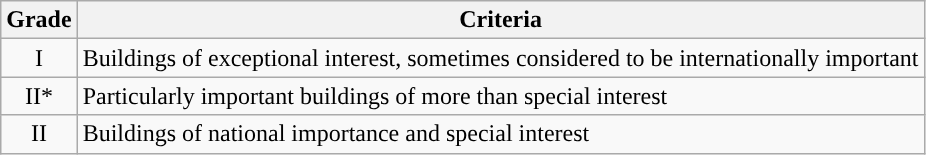<table class="wikitable">
<tr>
<th>Grade</th>
<th>Criteria</th>
</tr>
<tr>
<td align="center" >I</td>
<td>Buildings of exceptional interest, sometimes considered to be internationally important</td>
</tr>
<tr>
<td align="center" >II*</td>
<td>Particularly important buildings of more than special interest</td>
</tr>
<tr>
<td align="center" >II</td>
<td>Buildings of national importance and special interest</td>
</tr>
</table>
